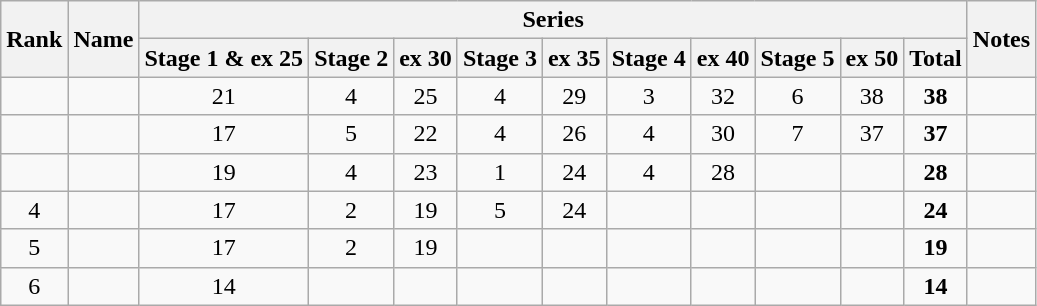<table class="wikitable sortable" style="text-align:center">
<tr>
<th rowspan=2>Rank</th>
<th rowspan=2>Name</th>
<th colspan=10>Series</th>
<th rowspan=2>Notes</th>
</tr>
<tr>
<th>Stage 1 & ex 25</th>
<th>Stage 2</th>
<th>ex 30</th>
<th>Stage 3</th>
<th>ex 35</th>
<th>Stage 4</th>
<th>ex 40</th>
<th>Stage 5</th>
<th>ex 50</th>
<th>Total</th>
</tr>
<tr>
<td></td>
<td align=left></td>
<td>21</td>
<td>4</td>
<td>25</td>
<td>4</td>
<td>29</td>
<td>3</td>
<td>32</td>
<td>6</td>
<td>38</td>
<td><strong>38</strong></td>
<td></td>
</tr>
<tr>
<td></td>
<td align=left></td>
<td>17</td>
<td>5</td>
<td>22</td>
<td>4</td>
<td>26</td>
<td>4</td>
<td>30</td>
<td>7</td>
<td>37</td>
<td><strong>37</strong></td>
<td></td>
</tr>
<tr>
<td></td>
<td align=left></td>
<td>19</td>
<td>4</td>
<td>23</td>
<td>1</td>
<td>24</td>
<td>4</td>
<td>28</td>
<td></td>
<td></td>
<td><strong>28</strong></td>
<td></td>
</tr>
<tr>
<td>4</td>
<td align=left></td>
<td>17</td>
<td>2</td>
<td>19</td>
<td>5</td>
<td>24</td>
<td></td>
<td></td>
<td></td>
<td></td>
<td><strong>24</strong></td>
<td></td>
</tr>
<tr>
<td>5</td>
<td align=left></td>
<td>17</td>
<td>2</td>
<td>19</td>
<td></td>
<td></td>
<td></td>
<td></td>
<td></td>
<td></td>
<td><strong>19</strong></td>
<td></td>
</tr>
<tr>
<td>6</td>
<td align=left></td>
<td>14</td>
<td></td>
<td></td>
<td></td>
<td></td>
<td></td>
<td></td>
<td></td>
<td></td>
<td><strong>14</strong></td>
<td></td>
</tr>
</table>
